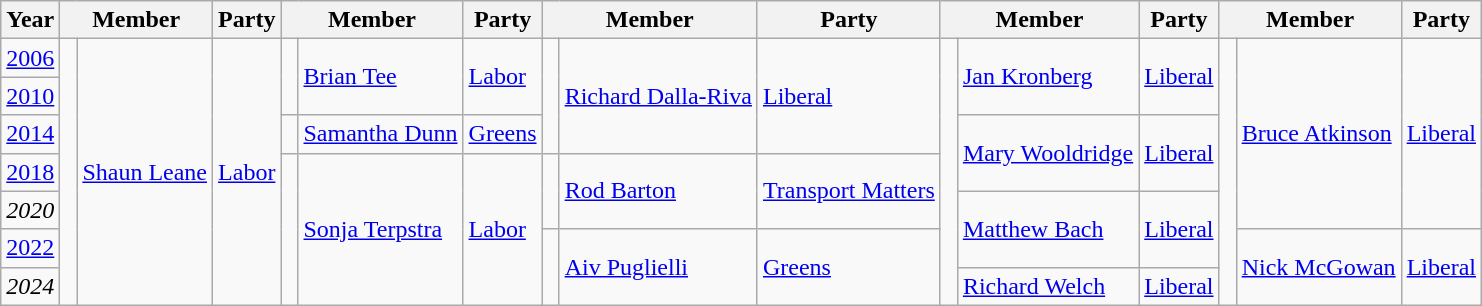<table class=wikitable>
<tr>
<th>Year</th>
<th colspan=2>Member</th>
<th>Party</th>
<th colspan=2>Member</th>
<th>Party</th>
<th colspan=2>Member</th>
<th>Party</th>
<th colspan=2>Member</th>
<th>Party</th>
<th colspan=2>Member</th>
<th>Party</th>
</tr>
<tr>
<td><a href='#'>2006</a></td>
<td rowspan=7 > </td>
<td rowspan=7><a href='#'>Shaun Leane</a></td>
<td rowspan=7><a href='#'>Labor</a></td>
<td rowspan=2 > </td>
<td rowspan=2><a href='#'>Brian Tee</a></td>
<td rowspan=2><a href='#'>Labor</a></td>
<td rowspan=3 > </td>
<td rowspan=3><a href='#'>Richard Dalla-Riva</a></td>
<td rowspan=3><a href='#'>Liberal</a></td>
<td rowspan=7 > </td>
<td rowspan=2><a href='#'>Jan Kronberg</a></td>
<td rowspan=2><a href='#'>Liberal</a></td>
<td rowspan=7 > </td>
<td rowspan=5><a href='#'>Bruce Atkinson</a></td>
<td rowspan=5><a href='#'>Liberal</a></td>
</tr>
<tr>
<td><a href='#'>2010</a></td>
</tr>
<tr>
<td><a href='#'>2014</a></td>
<td> </td>
<td><a href='#'>Samantha Dunn</a></td>
<td><a href='#'>Greens</a></td>
<td rowspan=2><a href='#'>Mary Wooldridge</a></td>
<td rowspan=2><a href='#'>Liberal</a></td>
</tr>
<tr>
<td><a href='#'>2018</a></td>
<td rowspan=4 > </td>
<td rowspan=4><a href='#'>Sonja Terpstra</a></td>
<td rowspan=4><a href='#'>Labor</a></td>
<td rowspan=2 > </td>
<td rowspan=2><a href='#'>Rod Barton</a></td>
<td rowspan=2><a href='#'>Transport Matters</a></td>
</tr>
<tr>
<td><em>2020</em></td>
<td rowspan=2><a href='#'>Matthew Bach</a></td>
<td rowspan=2><a href='#'>Liberal</a></td>
</tr>
<tr>
<td><a href='#'>2022</a></td>
<td rowspan=2 > </td>
<td rowspan=2><a href='#'>Aiv Puglielli</a></td>
<td rowspan=2><a href='#'>Greens</a></td>
<td rowspan=2><a href='#'>Nick McGowan</a></td>
<td rowspan=2><a href='#'>Liberal</a></td>
</tr>
<tr>
<td><em>2024</em></td>
<td><a href='#'>Richard Welch</a></td>
<td><a href='#'>Liberal</a></td>
</tr>
</table>
